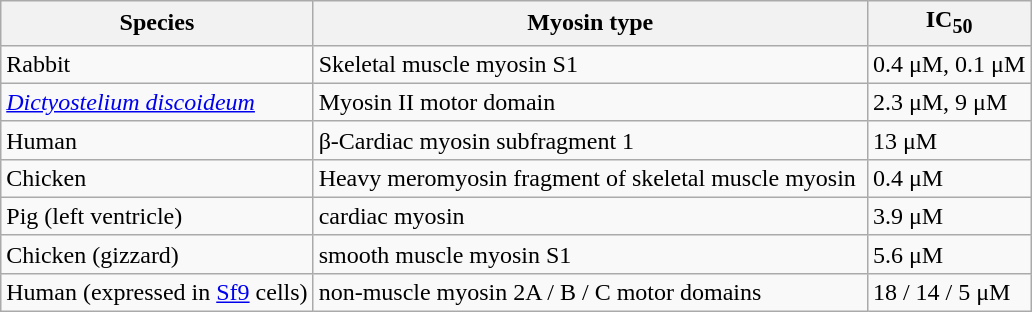<table class="wikitable">
<tr>
<th>Species</th>
<th>Myosin type</th>
<th>IC<sub>50</sub></th>
</tr>
<tr>
<td>Rabbit</td>
<td>Skeletal muscle myosin S1</td>
<td>0.4 μM, 0.1 μM</td>
</tr>
<tr>
<td><em><a href='#'>Dictyostelium discoideum</a></em></td>
<td>Myosin II motor domain</td>
<td>2.3 μM, 9 μM</td>
</tr>
<tr>
<td>Human</td>
<td>β-Cardiac myosin subfragment 1 </td>
<td>13 μM</td>
</tr>
<tr>
<td>Chicken</td>
<td>Heavy meromyosin fragment of skeletal muscle myosin </td>
<td>0.4 μM</td>
</tr>
<tr>
<td>Pig (left ventricle)</td>
<td>cardiac myosin</td>
<td>3.9 μM</td>
</tr>
<tr>
<td>Chicken (gizzard)</td>
<td>smooth muscle myosin S1</td>
<td>5.6 μM</td>
</tr>
<tr>
<td>Human (expressed in <a href='#'>Sf9</a> cells)</td>
<td>non-muscle myosin 2A / B / C motor domains</td>
<td>18 / 14 / 5 μM</td>
</tr>
</table>
